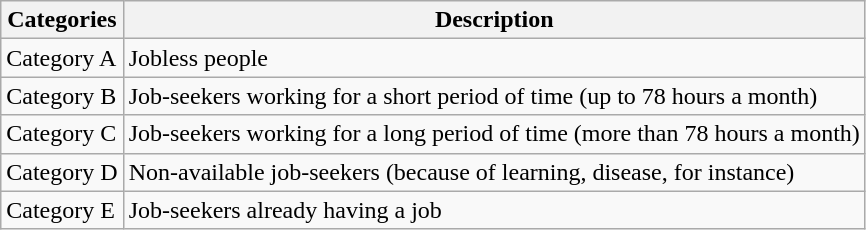<table class="wikitable">
<tr>
<th>Categories</th>
<th>Description</th>
</tr>
<tr>
<td>Category A</td>
<td>Jobless people</td>
</tr>
<tr>
<td>Category B</td>
<td>Job-seekers working for a short period of time (up to 78 hours a month)</td>
</tr>
<tr>
<td>Category C</td>
<td>Job-seekers working for a long period of time (more than 78 hours a month)</td>
</tr>
<tr>
<td>Category D</td>
<td>Non-available job-seekers (because of learning, disease, for instance)</td>
</tr>
<tr>
<td>Category E</td>
<td>Job-seekers already having a job</td>
</tr>
</table>
